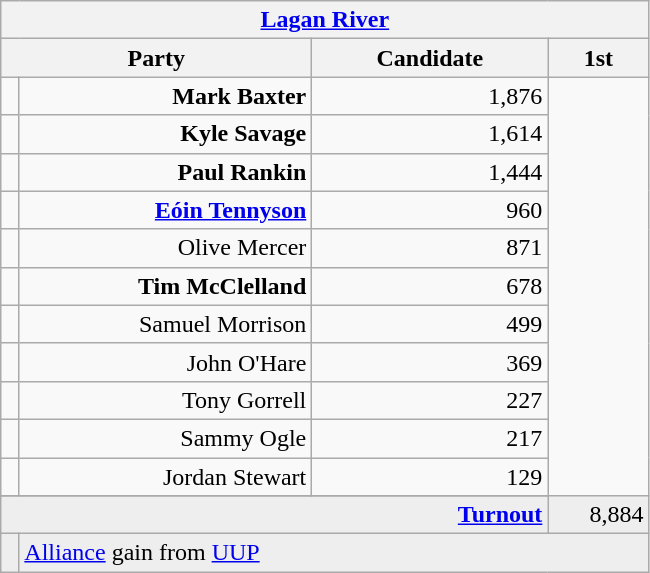<table class="wikitable">
<tr>
<th colspan="4" align="center"><a href='#'>Lagan River</a></th>
</tr>
<tr>
<th colspan="2" align="center" width=200>Party</th>
<th width=150>Candidate</th>
<th width=60>1st </th>
</tr>
<tr>
<td></td>
<td align="right"><strong>Mark Baxter</strong></td>
<td align="right">1,876</td>
</tr>
<tr>
<td></td>
<td align="right"><strong>Kyle Savage</strong></td>
<td align="right">1,614</td>
</tr>
<tr>
<td></td>
<td align="right"><strong>Paul Rankin</strong></td>
<td align="right">1,444</td>
</tr>
<tr>
<td></td>
<td align="right"><strong><a href='#'>Eóin Tennyson</a></strong></td>
<td align="right">960</td>
</tr>
<tr>
<td></td>
<td align="right">Olive Mercer</td>
<td align="right">871</td>
</tr>
<tr>
<td></td>
<td align="right"><strong>Tim McClelland</strong></td>
<td align="right">678</td>
</tr>
<tr>
<td></td>
<td align="right">Samuel Morrison</td>
<td align="right">499</td>
</tr>
<tr>
<td></td>
<td align="right">John O'Hare</td>
<td align="right">369</td>
</tr>
<tr>
<td></td>
<td align="right">Tony Gorrell</td>
<td align="right">227</td>
</tr>
<tr>
<td></td>
<td align="right">Sammy Ogle</td>
<td align="right">217</td>
</tr>
<tr>
<td></td>
<td align="right">Jordan Stewart</td>
<td align="right">129</td>
</tr>
<tr>
</tr>
<tr bgcolor="EEEEEE">
<td colspan=3 align="right"><strong><a href='#'>Turnout</a></strong></td>
<td align="right">8,884</td>
</tr>
<tr bgcolor="EEEEEE">
<td bgcolor=></td>
<td colspan=4 bgcolor="EEEEEE"><a href='#'>Alliance</a> gain from <a href='#'>UUP</a></td>
</tr>
</table>
